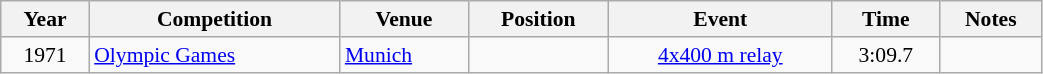<table class="wikitable" width=55% style="font-size:90%; text-align:center;">
<tr>
<th>Year</th>
<th>Competition</th>
<th>Venue</th>
<th>Position</th>
<th>Event</th>
<th>Time</th>
<th>Notes</th>
</tr>
<tr>
<td>1971</td>
<td align=left><a href='#'>Olympic Games</a></td>
<td align=left> <a href='#'>Munich</a></td>
<td></td>
<td><a href='#'>4x400 m relay</a></td>
<td>3:09.7</td>
<td></td>
</tr>
</table>
